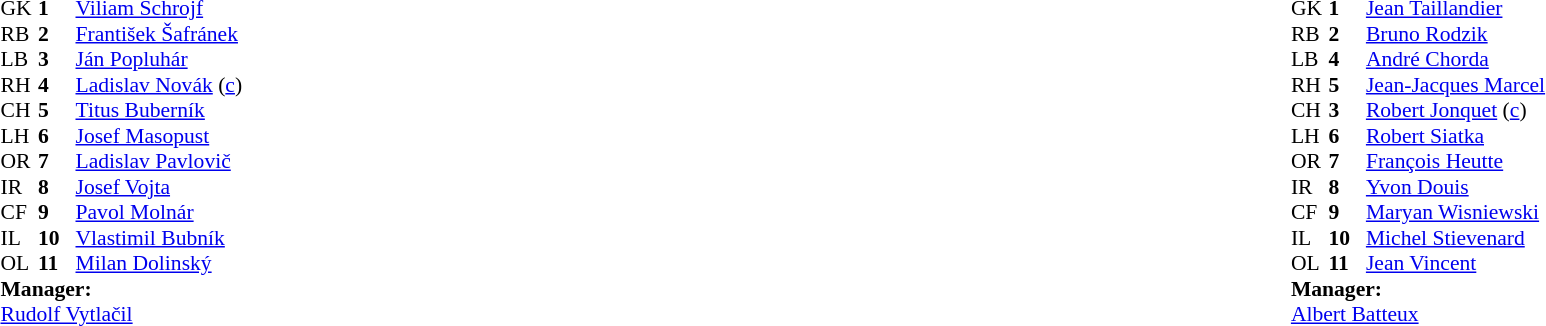<table style="width:100%;">
<tr>
<td style="vertical-align:top; width:40%;"><br><table style="font-size:90%" cellspacing="0" cellpadding="0">
<tr>
<th width="25"></th>
<th width="25"></th>
</tr>
<tr>
<td>GK</td>
<td><strong>1</strong></td>
<td><a href='#'>Viliam Schrojf</a></td>
</tr>
<tr>
<td>RB</td>
<td><strong>2</strong></td>
<td><a href='#'>František Šafránek</a></td>
</tr>
<tr>
<td>LB</td>
<td><strong>3</strong></td>
<td><a href='#'>Ján Popluhár</a></td>
</tr>
<tr>
<td>RH</td>
<td><strong>4</strong></td>
<td><a href='#'>Ladislav Novák</a> (<a href='#'>c</a>)</td>
</tr>
<tr>
<td>CH</td>
<td><strong>5</strong></td>
<td><a href='#'>Titus Buberník</a></td>
</tr>
<tr>
<td>LH</td>
<td><strong>6</strong></td>
<td><a href='#'>Josef Masopust</a></td>
</tr>
<tr>
<td>OR</td>
<td><strong>7</strong></td>
<td><a href='#'>Ladislav Pavlovič</a></td>
</tr>
<tr>
<td>IR</td>
<td><strong>8</strong></td>
<td><a href='#'>Josef Vojta</a></td>
</tr>
<tr>
<td>CF</td>
<td><strong>9</strong></td>
<td><a href='#'>Pavol Molnár</a></td>
</tr>
<tr>
<td>IL</td>
<td><strong>10</strong></td>
<td><a href='#'>Vlastimil Bubník</a></td>
</tr>
<tr>
<td>OL</td>
<td><strong>11</strong></td>
<td><a href='#'>Milan Dolinský</a></td>
</tr>
<tr>
<td colspan=3><strong>Manager:</strong></td>
</tr>
<tr>
<td colspan=3><a href='#'>Rudolf Vytlačil</a></td>
</tr>
</table>
</td>
<td valign="top"></td>
<td style="vertical-align:top; width:50%;"><br><table style="font-size:90%; margin:auto;" cellspacing="0" cellpadding="0">
<tr>
<th width=25></th>
<th width=25></th>
</tr>
<tr>
<td>GK</td>
<td><strong>1</strong></td>
<td><a href='#'>Jean Taillandier</a></td>
</tr>
<tr>
<td>RB</td>
<td><strong>2</strong></td>
<td><a href='#'>Bruno Rodzik</a></td>
</tr>
<tr>
<td>LB</td>
<td><strong>4</strong></td>
<td><a href='#'>André Chorda</a></td>
</tr>
<tr>
<td>RH</td>
<td><strong>5</strong></td>
<td><a href='#'>Jean-Jacques Marcel</a></td>
</tr>
<tr>
<td>CH</td>
<td><strong>3</strong></td>
<td><a href='#'>Robert Jonquet</a> (<a href='#'>c</a>)</td>
</tr>
<tr>
<td>LH</td>
<td><strong>6</strong></td>
<td><a href='#'>Robert Siatka</a></td>
</tr>
<tr>
<td>OR</td>
<td><strong>7</strong></td>
<td><a href='#'>François Heutte</a></td>
</tr>
<tr>
<td>IR</td>
<td><strong>8</strong></td>
<td><a href='#'>Yvon Douis</a></td>
</tr>
<tr>
<td>CF</td>
<td><strong>9</strong></td>
<td><a href='#'>Maryan Wisniewski</a></td>
</tr>
<tr>
<td>IL</td>
<td><strong>10</strong></td>
<td><a href='#'>Michel Stievenard</a></td>
</tr>
<tr>
<td>OL</td>
<td><strong>11</strong></td>
<td><a href='#'>Jean Vincent</a></td>
</tr>
<tr>
<td colspan=3><strong>Manager:</strong></td>
</tr>
<tr>
<td colspan=3><a href='#'>Albert Batteux</a></td>
</tr>
</table>
</td>
</tr>
</table>
